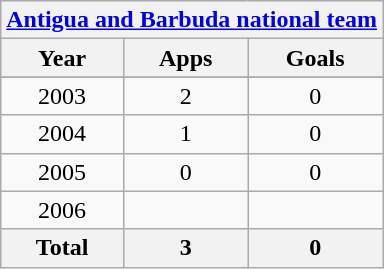<table class="wikitable" style="text-align:center">
<tr>
<th colspan=3><a href='#'>Antigua and Barbuda national team</a></th>
</tr>
<tr>
<th>Year</th>
<th>Apps</th>
<th>Goals</th>
</tr>
<tr>
</tr>
<tr>
<td>2003</td>
<td>2</td>
<td>0</td>
</tr>
<tr>
<td>2004</td>
<td>1</td>
<td>0</td>
</tr>
<tr>
<td>2005</td>
<td>0</td>
<td>0</td>
</tr>
<tr>
<td>2006</td>
<td></td>
<td></td>
</tr>
<tr>
<th>Total</th>
<th>3</th>
<th>0</th>
</tr>
</table>
